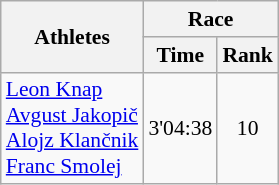<table class="wikitable" border="1" style="font-size:90%">
<tr>
<th rowspan=2>Athletes</th>
<th colspan=2>Race</th>
</tr>
<tr>
<th>Time</th>
<th>Rank</th>
</tr>
<tr>
<td><a href='#'>Leon Knap</a><br><a href='#'>Avgust Jakopič</a><br><a href='#'>Alojz Klančnik</a><br><a href='#'>Franc Smolej</a></td>
<td align=center>3'04:38</td>
<td align=center>10</td>
</tr>
</table>
